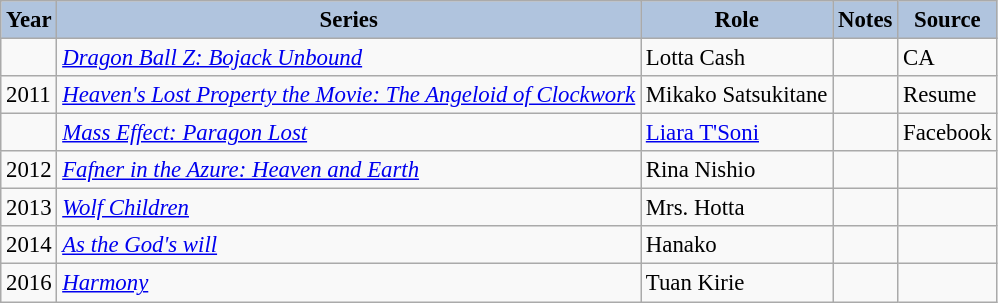<table class="wikitable sortable plainrowheaders" style="width=95%;  font-size: 95%;">
<tr>
<th style="background:#b0c4de;">Year </th>
<th style="background:#b0c4de;">Series</th>
<th style="background:#b0c4de;">Role </th>
<th style="background:#b0c4de;" class="unsortable">Notes </th>
<th style="background:#b0c4de;" class="unsortable">Source</th>
</tr>
<tr>
<td></td>
<td><em><a href='#'>Dragon Ball Z: Bojack Unbound</a></em></td>
<td>Lotta Cash</td>
<td> </td>
<td>CA</td>
</tr>
<tr>
<td>2011</td>
<td><em><a href='#'>Heaven's Lost Property the Movie: The Angeloid of Clockwork</a></em></td>
<td>Mikako Satsukitane</td>
<td></td>
<td>Resume</td>
</tr>
<tr>
<td></td>
<td><em><a href='#'>Mass Effect: Paragon Lost</a></em></td>
<td><a href='#'>Liara T'Soni</a></td>
<td> </td>
<td>Facebook</td>
</tr>
<tr>
<td>2012</td>
<td><em><a href='#'>Fafner in the Azure: Heaven and Earth</a></em></td>
<td>Rina Nishio</td>
<td></td>
<td></td>
</tr>
<tr>
<td>2013</td>
<td><em><a href='#'>Wolf Children</a></em></td>
<td>Mrs. Hotta</td>
<td> </td>
<td></td>
</tr>
<tr>
<td>2014</td>
<td><em><a href='#'>As the God's will</a></em></td>
<td>Hanako</td>
<td> </td>
<td></td>
</tr>
<tr>
<td>2016</td>
<td><em><a href='#'>Harmony</a></em></td>
<td>Tuan Kirie</td>
<td></td>
<td></td>
</tr>
</table>
